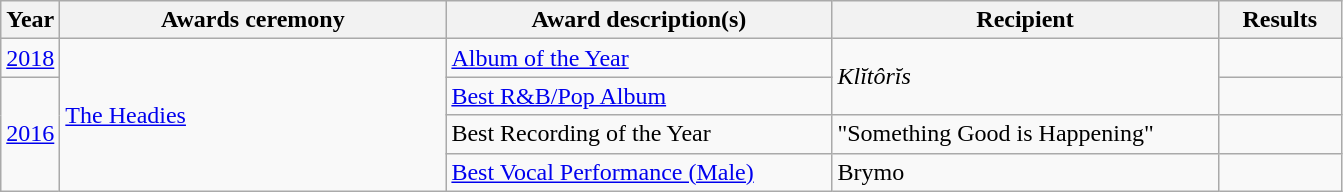<table class="wikitable">
<tr>
<th>Year</th>
<th style="width:250px;">Awards ceremony</th>
<th style="width:250px;">Award description(s)</th>
<th style="width:250px;">Recipient</th>
<th style="width:75px;">Results</th>
</tr>
<tr>
<td><a href='#'>2018</a></td>
<td rowspan="4"><a href='#'>The Headies</a></td>
<td><a href='#'>Album of the Year</a></td>
<td rowspan="2"><em>Klĭtôrĭs</em></td>
<td></td>
</tr>
<tr>
<td rowspan="3"><a href='#'>2016</a></td>
<td><a href='#'>Best R&B/Pop Album</a></td>
<td></td>
</tr>
<tr>
<td>Best Recording of the Year</td>
<td>"Something Good is Happening"</td>
<td></td>
</tr>
<tr>
<td><a href='#'>Best Vocal Performance (Male)</a></td>
<td>Brymo</td>
<td></td>
</tr>
</table>
